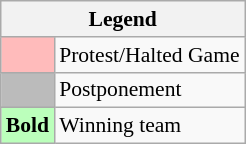<table class="wikitable" style="font-size:90%">
<tr>
<th colspan="2">Legend</th>
</tr>
<tr>
<td style="background:#fbb;"> </td>
<td>Protest/Halted Game</td>
</tr>
<tr>
<td style="background:#bbb;"> </td>
<td>Postponement</td>
</tr>
<tr>
<td style="background:#bfb;"><strong>Bold</strong></td>
<td>Winning team</td>
</tr>
</table>
